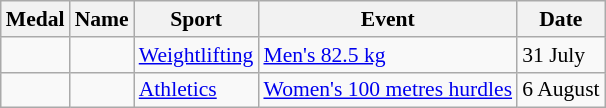<table class="wikitable sortable" style="font-size:90%">
<tr>
<th>Medal</th>
<th>Name</th>
<th>Sport</th>
<th>Event</th>
<th>Date</th>
</tr>
<tr>
<td></td>
<td></td>
<td><a href='#'>Weightlifting</a></td>
<td><a href='#'>Men's 82.5 kg</a></td>
<td>31 July</td>
</tr>
<tr>
<td></td>
<td></td>
<td><a href='#'>Athletics</a></td>
<td><a href='#'>Women's 100 metres hurdles</a></td>
<td>6 August</td>
</tr>
</table>
